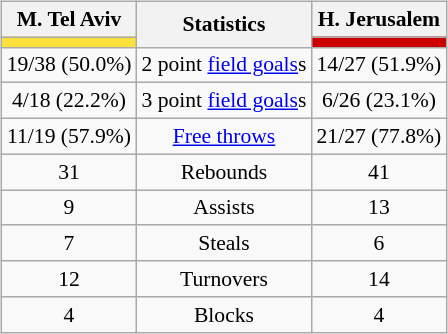<table style="width:100%;">
<tr>
<td valign=top align=right width=33%><br>













</td>
<td style="vertical-align:top; align:center; width:33%;"><br><table style="width:100%;">
<tr>
<td style="width=50%;"></td>
<td></td>
<td style="width=50%;"></td>
</tr>
</table>
<br><table class="wikitable" style="font-size:90%; text-align:center; margin:auto;" align=center>
<tr>
<th>M. Tel Aviv</th>
<th rowspan=2>Statistics</th>
<th>H. Jerusalem</th>
</tr>
<tr>
<td style="background:#FCE13C;"></td>
<td style="background:#CC0000;"></td>
</tr>
<tr>
<td>19/38 (50.0%)</td>
<td>2 point <a href='#'>field goals</a>s</td>
<td>14/27 (51.9%)</td>
</tr>
<tr>
<td>4/18 (22.2%)</td>
<td>3 point <a href='#'>field goals</a>s</td>
<td>6/26 (23.1%)</td>
</tr>
<tr>
<td>11/19 (57.9%)</td>
<td><a href='#'>Free throws</a></td>
<td>21/27 (77.8%)</td>
</tr>
<tr>
<td>31</td>
<td>Rebounds</td>
<td>41</td>
</tr>
<tr>
<td>9</td>
<td>Assists</td>
<td>13</td>
</tr>
<tr>
<td>7</td>
<td>Steals</td>
<td>6</td>
</tr>
<tr>
<td>12</td>
<td>Turnovers</td>
<td>14</td>
</tr>
<tr>
<td>4</td>
<td>Blocks</td>
<td>4</td>
</tr>
</table>
</td>
<td style="vertical-align:top; align:left; width:33%;"><br>













</td>
</tr>
</table>
